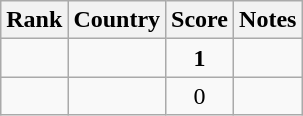<table class="wikitable sortable" style="text-align:center">
<tr>
<th>Rank</th>
<th>Country</th>
<th>Score</th>
<th class="unsortable">Notes</th>
</tr>
<tr>
<td></td>
<td align="left"></td>
<td><strong>1</strong></td>
<td></td>
</tr>
<tr>
<td></td>
<td align="left"></td>
<td>0</td>
<td></td>
</tr>
</table>
